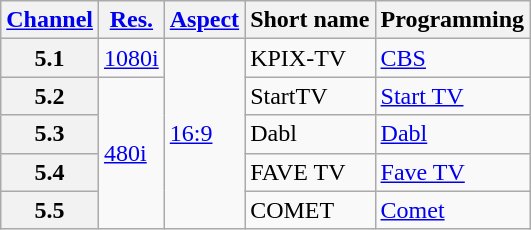<table class="wikitable">
<tr>
<th scope = "col"><a href='#'>Channel</a></th>
<th scope = "col"><a href='#'>Res.</a></th>
<th scope = "col"><a href='#'>Aspect</a></th>
<th scope = "col">Short name</th>
<th scope = "col">Programming</th>
</tr>
<tr>
<th scope = "row">5.1</th>
<td><a href='#'>1080i</a></td>
<td rowspan=5><a href='#'>16:9</a></td>
<td>KPIX-TV</td>
<td><a href='#'>CBS</a></td>
</tr>
<tr>
<th scope = "row">5.2</th>
<td rowspan=4><a href='#'>480i</a></td>
<td>StartTV</td>
<td><a href='#'>Start TV</a></td>
</tr>
<tr>
<th scope = "row">5.3</th>
<td>Dabl</td>
<td><a href='#'>Dabl</a></td>
</tr>
<tr>
<th scope = "row">5.4</th>
<td>FAVE TV</td>
<td><a href='#'>Fave TV</a></td>
</tr>
<tr>
<th scope = "row">5.5</th>
<td>COMET</td>
<td><a href='#'>Comet</a></td>
</tr>
</table>
